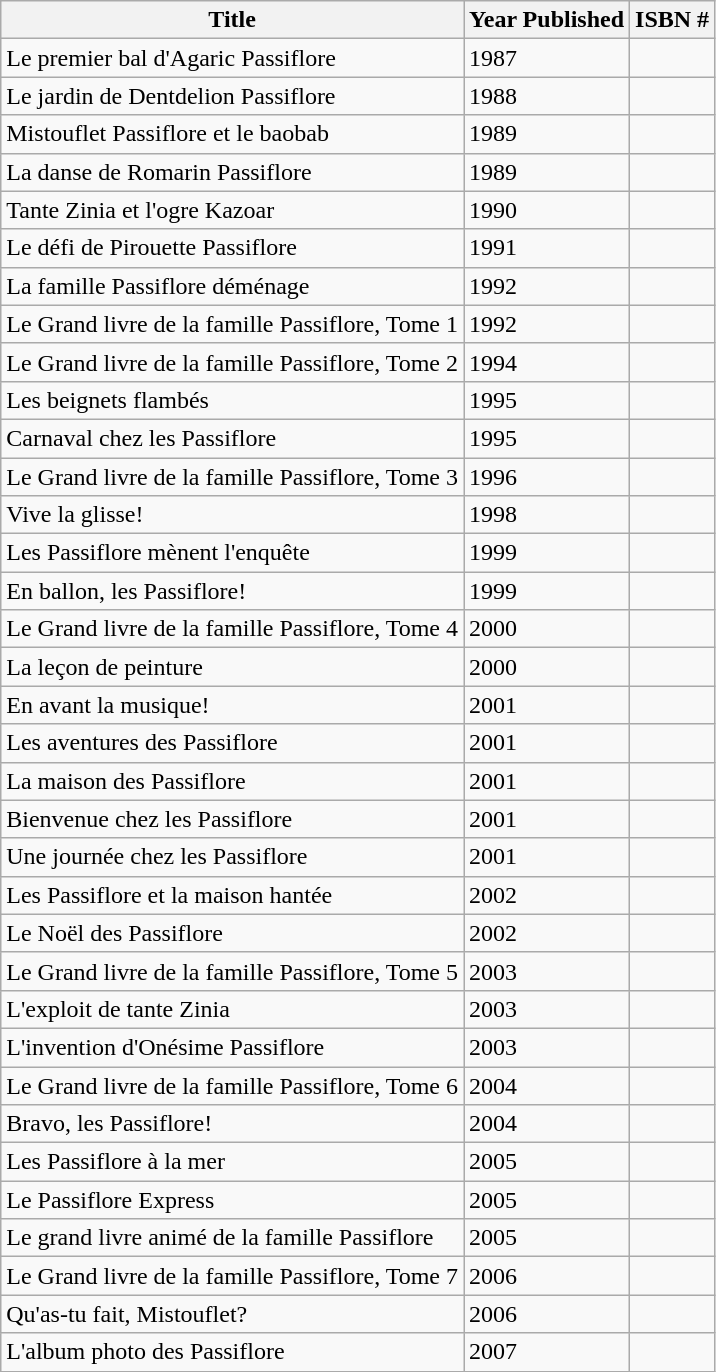<table class="wikitable">
<tr>
<th>Title</th>
<th>Year Published</th>
<th>ISBN #</th>
</tr>
<tr>
<td>Le premier bal d'Agaric Passiflore</td>
<td>1987</td>
<td></td>
</tr>
<tr>
<td>Le jardin de Dentdelion Passiflore</td>
<td>1988</td>
<td></td>
</tr>
<tr>
<td>Mistouflet Passiflore et le baobab</td>
<td>1989</td>
<td></td>
</tr>
<tr>
<td>La danse de Romarin Passiflore</td>
<td>1989</td>
<td></td>
</tr>
<tr>
<td>Tante Zinia et l'ogre Kazoar</td>
<td>1990</td>
<td></td>
</tr>
<tr>
<td>Le défi de Pirouette Passiflore</td>
<td>1991</td>
<td></td>
</tr>
<tr>
<td>La famille Passiflore déménage</td>
<td>1992</td>
<td></td>
</tr>
<tr>
<td>Le Grand livre de la famille Passiflore, Tome 1</td>
<td>1992</td>
<td></td>
</tr>
<tr>
<td>Le Grand livre de la famille Passiflore, Tome 2</td>
<td>1994</td>
<td></td>
</tr>
<tr>
<td>Les beignets flambés</td>
<td>1995</td>
<td></td>
</tr>
<tr>
<td>Carnaval chez les Passiflore</td>
<td>1995</td>
<td></td>
</tr>
<tr>
<td>Le Grand livre de la famille Passiflore, Tome 3</td>
<td>1996</td>
<td></td>
</tr>
<tr>
<td>Vive la glisse!</td>
<td>1998</td>
<td></td>
</tr>
<tr>
<td>Les Passiflore mènent l'enquête</td>
<td>1999</td>
<td></td>
</tr>
<tr>
<td>En ballon, les Passiflore!</td>
<td>1999</td>
<td></td>
</tr>
<tr>
<td>Le Grand livre de la famille Passiflore, Tome 4</td>
<td>2000</td>
<td></td>
</tr>
<tr>
<td>La leçon de peinture</td>
<td>2000</td>
<td></td>
</tr>
<tr>
<td>En avant la musique!</td>
<td>2001</td>
<td></td>
</tr>
<tr>
<td>Les aventures des Passiflore</td>
<td>2001</td>
<td></td>
</tr>
<tr>
<td>La maison des Passiflore</td>
<td>2001</td>
<td></td>
</tr>
<tr>
<td>Bienvenue chez les Passiflore</td>
<td>2001</td>
<td></td>
</tr>
<tr>
<td>Une journée chez les Passiflore</td>
<td>2001</td>
<td></td>
</tr>
<tr>
<td>Les Passiflore et la maison hantée</td>
<td>2002</td>
<td></td>
</tr>
<tr>
<td>Le Noël des Passiflore</td>
<td>2002</td>
<td></td>
</tr>
<tr>
<td>Le Grand livre de la famille Passiflore, Tome 5</td>
<td>2003</td>
<td></td>
</tr>
<tr>
<td>L'exploit de tante Zinia</td>
<td>2003</td>
<td></td>
</tr>
<tr>
<td>L'invention d'Onésime Passiflore</td>
<td>2003</td>
<td></td>
</tr>
<tr>
<td>Le Grand livre de la famille Passiflore, Tome 6</td>
<td>2004</td>
<td></td>
</tr>
<tr>
<td>Bravo, les Passiflore!</td>
<td>2004</td>
<td></td>
</tr>
<tr>
<td>Les Passiflore à la mer</td>
<td>2005</td>
<td></td>
</tr>
<tr>
<td>Le Passiflore Express</td>
<td>2005</td>
<td></td>
</tr>
<tr>
<td>Le grand livre animé de la famille Passiflore</td>
<td>2005</td>
<td></td>
</tr>
<tr>
<td>Le Grand livre de la famille Passiflore, Tome 7</td>
<td>2006</td>
<td></td>
</tr>
<tr>
<td>Qu'as-tu fait, Mistouflet?</td>
<td>2006</td>
<td></td>
</tr>
<tr>
<td>L'album photo des Passiflore</td>
<td>2007</td>
<td></td>
</tr>
</table>
